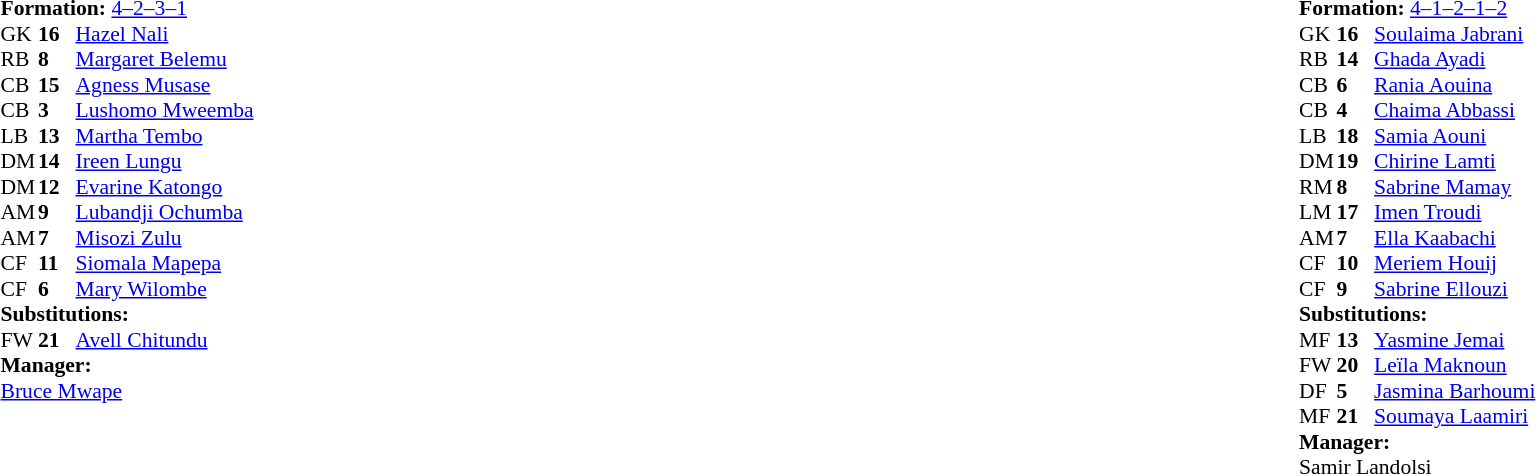<table width="100%">
<tr>
<td valign="top" width="50%"><br><table style="font-size:90%" cellspacing="0" cellpadding="0">
<tr>
<th width=25></th>
<th width=25></th>
</tr>
<tr>
<td colspan=3><strong>Formation:</strong> <a href='#'>4–2–3–1</a></td>
</tr>
<tr>
<td>GK</td>
<td><strong>16</strong></td>
<td><a href='#'>Hazel Nali</a></td>
</tr>
<tr>
<td>RB</td>
<td><strong>8</strong></td>
<td><a href='#'>Margaret Belemu</a></td>
</tr>
<tr>
<td>CB</td>
<td><strong>15</strong></td>
<td><a href='#'>Agness Musase</a></td>
<td></td>
</tr>
<tr>
<td>CB</td>
<td><strong>3</strong></td>
<td><a href='#'>Lushomo Mweemba</a></td>
</tr>
<tr>
<td>LB</td>
<td><strong>13</strong></td>
<td><a href='#'>Martha Tembo</a></td>
</tr>
<tr>
<td>DM</td>
<td><strong>14</strong></td>
<td><a href='#'>Ireen Lungu</a></td>
<td></td>
</tr>
<tr>
<td>DM</td>
<td><strong>12</strong></td>
<td><a href='#'>Evarine Katongo</a></td>
</tr>
<tr>
<td>AM</td>
<td><strong>9</strong></td>
<td><a href='#'>Lubandji Ochumba</a></td>
</tr>
<tr>
<td>AM</td>
<td><strong>7</strong></td>
<td><a href='#'>Misozi Zulu</a></td>
<td></td>
<td></td>
</tr>
<tr>
<td>CF</td>
<td><strong>11</strong></td>
<td><a href='#'>Siomala Mapepa</a></td>
</tr>
<tr>
<td>CF</td>
<td><strong>6</strong></td>
<td><a href='#'>Mary Wilombe</a></td>
</tr>
<tr>
<td colspan=3><strong>Substitutions:</strong></td>
</tr>
<tr>
<td>FW</td>
<td><strong>21</strong></td>
<td><a href='#'>Avell Chitundu</a></td>
<td></td>
<td></td>
</tr>
<tr>
<td colspan=3><strong>Manager:</strong></td>
</tr>
<tr>
<td colspan=3><a href='#'>Bruce Mwape</a></td>
</tr>
</table>
</td>
<td valign="top" width="50%"><br><table style="font-size:90%; margin:auto" cellspacing="0" cellpadding="0">
<tr>
<th width=25></th>
<th width=25></th>
</tr>
<tr>
<td colspan=3><strong>Formation:</strong> <a href='#'>4–1–2–1–2</a></td>
</tr>
<tr>
<td>GK</td>
<td><strong>16</strong></td>
<td><a href='#'>Soulaima Jabrani</a></td>
</tr>
<tr>
<td>RB</td>
<td><strong>14</strong></td>
<td><a href='#'>Ghada Ayadi</a></td>
<td></td>
</tr>
<tr>
<td>CB</td>
<td><strong>6</strong></td>
<td><a href='#'>Rania Aouina</a></td>
</tr>
<tr>
<td>CB</td>
<td><strong>4</strong></td>
<td><a href='#'>Chaima Abbassi</a></td>
</tr>
<tr>
<td>LB</td>
<td><strong>18</strong></td>
<td><a href='#'>Samia Aouni</a></td>
</tr>
<tr>
<td>DM</td>
<td><strong>19</strong></td>
<td><a href='#'>Chirine Lamti</a></td>
</tr>
<tr>
<td>RM</td>
<td><strong>8</strong></td>
<td><a href='#'>Sabrine Mamay</a></td>
</tr>
<tr>
<td>LM</td>
<td><strong>17</strong></td>
<td><a href='#'>Imen Troudi</a></td>
<td></td>
<td></td>
</tr>
<tr>
<td>AM</td>
<td><strong>7</strong></td>
<td><a href='#'>Ella Kaabachi</a></td>
<td></td>
<td></td>
</tr>
<tr>
<td>CF</td>
<td><strong>10</strong></td>
<td><a href='#'>Meriem Houij</a></td>
</tr>
<tr>
<td>CF</td>
<td><strong>9</strong></td>
<td><a href='#'>Sabrine Ellouzi</a></td>
<td></td>
<td></td>
</tr>
<tr>
<td colspan=3><strong>Substitutions:</strong></td>
</tr>
<tr>
<td>MF</td>
<td><strong>13</strong></td>
<td><a href='#'>Yasmine Jemai</a></td>
<td></td>
<td></td>
</tr>
<tr>
<td>FW</td>
<td><strong>20</strong></td>
<td><a href='#'>Leïla Maknoun</a></td>
<td></td>
<td></td>
</tr>
<tr>
<td>DF</td>
<td><strong>5</strong></td>
<td><a href='#'>Jasmina Barhoumi</a></td>
<td></td>
<td></td>
</tr>
<tr>
<td>MF</td>
<td><strong>21</strong></td>
<td><a href='#'>Soumaya Laamiri</a></td>
<td></td>
<td></td>
</tr>
<tr>
<td colspan=3><strong>Manager:</strong></td>
</tr>
<tr>
<td colspan=3>Samir Landolsi</td>
</tr>
</table>
</td>
</tr>
</table>
